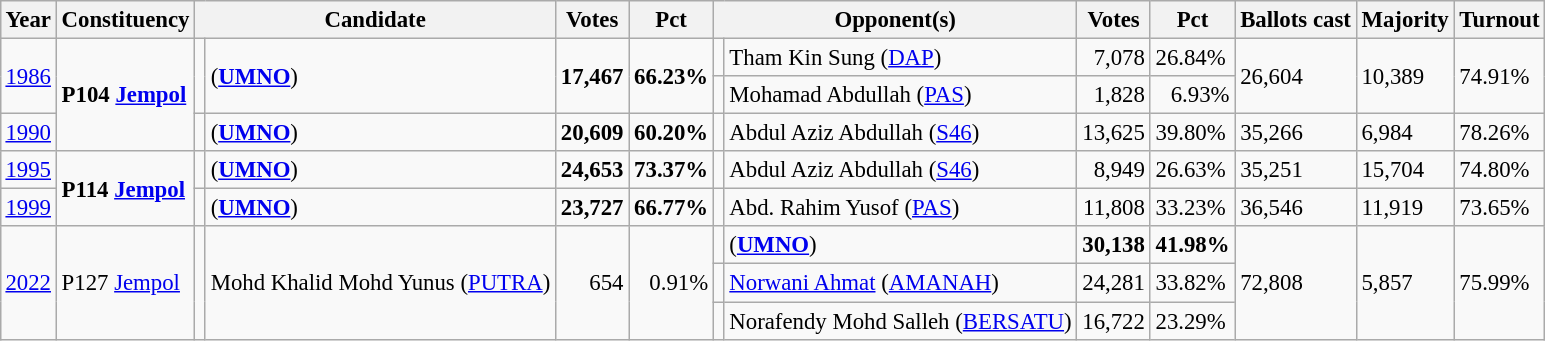<table class="wikitable" style="margin:0.5em ; font-size:95%">
<tr>
<th>Year</th>
<th>Constituency</th>
<th colspan=2>Candidate</th>
<th>Votes</th>
<th>Pct</th>
<th colspan=2>Opponent(s)</th>
<th>Votes</th>
<th>Pct</th>
<th>Ballots cast</th>
<th>Majority</th>
<th>Turnout</th>
</tr>
<tr>
<td rowspan=2><a href='#'>1986</a></td>
<td rowspan=3><strong>P104 <a href='#'>Jempol</a></strong></td>
<td rowspan=2 ></td>
<td rowspan=2> (<a href='#'><strong>UMNO</strong></a>)</td>
<td rowspan=2 align=right><strong>17,467</strong></td>
<td rowspan=2><strong>66.23%</strong></td>
<td></td>
<td>Tham Kin Sung (<a href='#'>DAP</a>)</td>
<td align=right>7,078</td>
<td>26.84%</td>
<td rowspan=2>26,604</td>
<td rowspan=2>10,389</td>
<td rowspan=2>74.91%</td>
</tr>
<tr>
<td></td>
<td>Mohamad Abdullah (<a href='#'>PAS</a>)</td>
<td align=right>1,828</td>
<td align=right>6.93%</td>
</tr>
<tr>
<td><a href='#'>1990</a></td>
<td></td>
<td> (<a href='#'><strong>UMNO</strong></a>)</td>
<td align=right><strong>20,609</strong></td>
<td><strong>60.20%</strong></td>
<td></td>
<td>Abdul Aziz Abdullah (<a href='#'>S46</a>)</td>
<td align=right>13,625</td>
<td>39.80%</td>
<td>35,266</td>
<td>6,984</td>
<td>78.26%</td>
</tr>
<tr>
<td><a href='#'>1995</a></td>
<td rowspan=2><strong>P114 <a href='#'>Jempol</a></strong></td>
<td></td>
<td> (<a href='#'><strong>UMNO</strong></a>)</td>
<td align=right><strong>24,653</strong></td>
<td><strong>73.37%</strong></td>
<td></td>
<td>Abdul Aziz Abdullah (<a href='#'>S46</a>)</td>
<td align=right>8,949</td>
<td>26.63%</td>
<td>35,251</td>
<td>15,704</td>
<td>74.80%</td>
</tr>
<tr>
<td><a href='#'>1999</a></td>
<td></td>
<td> (<a href='#'><strong>UMNO</strong></a>)</td>
<td align=right><strong>23,727</strong></td>
<td><strong>66.77%</strong></td>
<td></td>
<td>Abd. Rahim Yusof (<a href='#'>PAS</a>)</td>
<td align=right>11,808</td>
<td>33.23%</td>
<td>36,546</td>
<td>11,919</td>
<td>73.65%</td>
</tr>
<tr>
<td rowspan=3><a href='#'>2022</a></td>
<td rowspan=3>P127 <a href='#'>Jempol</a></td>
<td rowspan=3 bgcolor=></td>
<td rowspan=3>Mohd Khalid Mohd Yunus (<a href='#'>PUTRA</a>)</td>
<td rowspan=3 align=right>654</td>
<td rowspan=3 align=right>0.91%</td>
<td></td>
<td> (<a href='#'><strong>UMNO</strong></a>)</td>
<td align=right><strong>30,138</strong></td>
<td><strong>41.98%</strong></td>
<td rowspan=3>72,808</td>
<td rowspan=3>5,857</td>
<td rowspan=3>75.99%</td>
</tr>
<tr>
<td></td>
<td><a href='#'>Norwani Ahmat</a> (<a href='#'>AMANAH</a>)</td>
<td align=right>24,281</td>
<td>33.82%</td>
</tr>
<tr>
<td bgcolor=></td>
<td>Norafendy Mohd Salleh (<a href='#'>BERSATU</a>)</td>
<td align=right>16,722</td>
<td>23.29%</td>
</tr>
</table>
